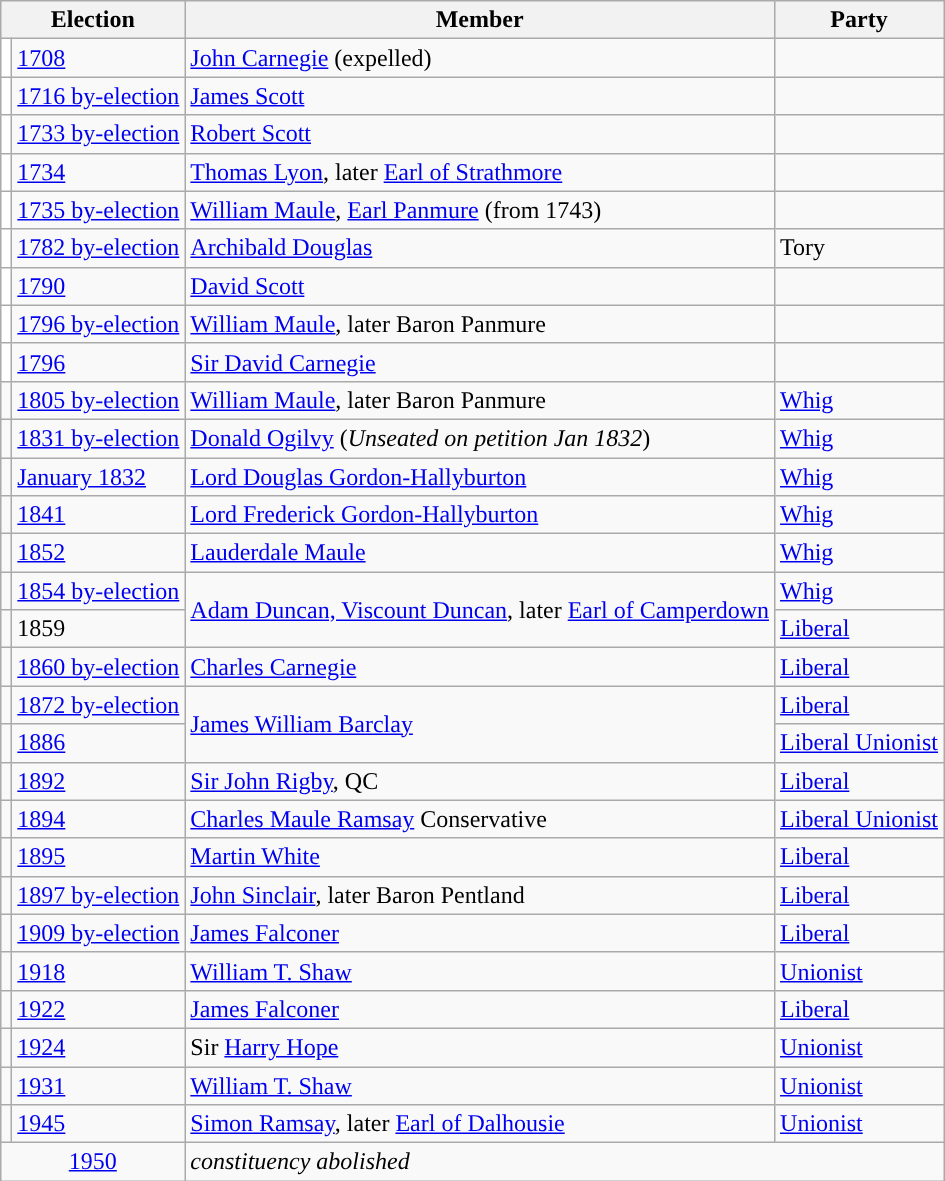<table class="wikitable">
<tr>
<th colspan="2">Election</th>
<th>Member</th>
<th>Party</th>
</tr>
<tr>
<td style="color:inherit;background-color: white"></td>
<td><a href='#'>1708</a></td>
<td><a href='#'>John Carnegie</a> (expelled)</td>
<td></td>
</tr>
<tr>
<td style="color:inherit;background-color: white"></td>
<td><a href='#'>1716 by-election</a></td>
<td><a href='#'>James Scott</a></td>
<td></td>
</tr>
<tr>
<td style="color:inherit;background-color: white"></td>
<td><a href='#'>1733 by-election</a></td>
<td><a href='#'>Robert Scott</a></td>
<td></td>
</tr>
<tr>
<td style="color:inherit;background-color: white"></td>
<td><a href='#'>1734</a></td>
<td><a href='#'>Thomas Lyon</a>, later <a href='#'>Earl of Strathmore</a></td>
<td></td>
</tr>
<tr>
<td style="color:inherit;background-color: white"></td>
<td><a href='#'>1735 by-election</a></td>
<td><a href='#'>William Maule</a>, <a href='#'>Earl Panmure</a> (from 1743)</td>
<td></td>
</tr>
<tr>
<td style="color:inherit;background-color: white"></td>
<td><a href='#'>1782 by-election</a></td>
<td><a href='#'>Archibald Douglas</a></td>
<td> Tory</td>
</tr>
<tr>
<td style="color:inherit;background-color: white"></td>
<td><a href='#'>1790</a></td>
<td><a href='#'>David Scott</a></td>
<td></td>
</tr>
<tr>
<td style="color:inherit;background-color: white"></td>
<td><a href='#'>1796 by-election</a></td>
<td><a href='#'>William Maule</a>, later Baron Panmure</td>
<td></td>
</tr>
<tr>
<td style="color:inherit;background-color: white"></td>
<td><a href='#'>1796</a></td>
<td><a href='#'>Sir David Carnegie</a></td>
<td></td>
</tr>
<tr>
<td style="color:inherit;background-color: "></td>
<td><a href='#'>1805 by-election</a></td>
<td><a href='#'>William Maule</a>, later Baron Panmure</td>
<td><a href='#'>Whig</a></td>
</tr>
<tr>
<td style="color:inherit;background-color: "></td>
<td><a href='#'>1831 by-election</a></td>
<td><a href='#'>Donald Ogilvy</a> (<em>Unseated on petition Jan 1832</em>)</td>
<td><a href='#'>Whig</a></td>
</tr>
<tr>
<td style="color:inherit;background-color: "></td>
<td><a href='#'>January 1832</a></td>
<td><a href='#'>Lord Douglas Gordon-Hallyburton</a></td>
<td><a href='#'>Whig</a></td>
</tr>
<tr>
<td style="color:inherit;background-color: "></td>
<td><a href='#'>1841</a></td>
<td><a href='#'>Lord Frederick Gordon-Hallyburton</a></td>
<td><a href='#'>Whig</a></td>
</tr>
<tr>
<td style="color:inherit;background-color: "></td>
<td><a href='#'>1852</a></td>
<td><a href='#'>Lauderdale Maule</a></td>
<td><a href='#'>Whig</a></td>
</tr>
<tr>
<td style="color:inherit;background-color: "></td>
<td><a href='#'>1854 by-election</a></td>
<td rowspan="2"><a href='#'>Adam Duncan, Viscount Duncan</a>, later <a href='#'>Earl of Camperdown</a></td>
<td><a href='#'>Whig</a></td>
</tr>
<tr>
<td style="color:inherit;background-color: "></td>
<td>1859</td>
<td><a href='#'>Liberal</a></td>
</tr>
<tr>
<td style="color:inherit;background-color: "></td>
<td><a href='#'>1860 by-election</a></td>
<td><a href='#'>Charles Carnegie</a></td>
<td><a href='#'>Liberal</a></td>
</tr>
<tr>
<td style="color:inherit;background-color: "></td>
<td><a href='#'>1872 by-election</a></td>
<td rowspan="2"><a href='#'>James William Barclay</a></td>
<td><a href='#'>Liberal</a></td>
</tr>
<tr>
<td style="color:inherit;background-color: "></td>
<td><a href='#'>1886</a></td>
<td><a href='#'>Liberal Unionist</a></td>
</tr>
<tr>
<td style="color:inherit;background-color: "></td>
<td><a href='#'>1892</a></td>
<td><a href='#'>Sir John Rigby</a>, QC</td>
<td><a href='#'>Liberal</a></td>
</tr>
<tr>
<td style="color:inherit;background-color: "></td>
<td><a href='#'>1894</a></td>
<td><a href='#'>Charles Maule Ramsay</a> Conservative</td>
<td><a href='#'>Liberal Unionist</a></td>
</tr>
<tr>
<td style="color:inherit;background-color: "></td>
<td><a href='#'>1895</a></td>
<td><a href='#'>Martin White</a></td>
<td><a href='#'>Liberal</a></td>
</tr>
<tr>
<td style="color:inherit;background-color: "></td>
<td><a href='#'>1897 by-election</a></td>
<td><a href='#'>John Sinclair</a>, later Baron Pentland</td>
<td><a href='#'>Liberal</a></td>
</tr>
<tr>
<td style="color:inherit;background-color: "></td>
<td><a href='#'>1909 by-election</a></td>
<td><a href='#'>James Falconer</a></td>
<td><a href='#'>Liberal</a></td>
</tr>
<tr>
<td style="color:inherit;background-color: "></td>
<td><a href='#'>1918</a></td>
<td><a href='#'>William T. Shaw</a></td>
<td><a href='#'>Unionist</a></td>
</tr>
<tr>
<td style="color:inherit;background-color: "></td>
<td><a href='#'>1922</a></td>
<td><a href='#'>James Falconer</a></td>
<td><a href='#'>Liberal</a></td>
</tr>
<tr>
<td style="color:inherit;background-color: "></td>
<td><a href='#'>1924</a></td>
<td>Sir <a href='#'>Harry Hope</a></td>
<td><a href='#'>Unionist</a></td>
</tr>
<tr>
<td style="color:inherit;background-color: "></td>
<td><a href='#'>1931</a></td>
<td><a href='#'>William T. Shaw</a></td>
<td><a href='#'>Unionist</a></td>
</tr>
<tr>
<td style="color:inherit;background-color: "></td>
<td><a href='#'>1945</a></td>
<td><a href='#'>Simon Ramsay</a>, later <a href='#'>Earl of Dalhousie</a></td>
<td><a href='#'>Unionist</a></td>
</tr>
<tr>
<td colspan="2" align="center"><a href='#'>1950</a></td>
<td colspan="2"><em>constituency abolished</em></td>
</tr>
</table>
